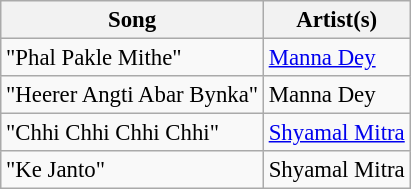<table class="wikitable tracklist" style="font-size:95%;">
<tr>
<th>Song</th>
<th>Artist(s)</th>
</tr>
<tr>
<td>"Phal Pakle Mithe"</td>
<td><a href='#'>Manna Dey</a></td>
</tr>
<tr>
<td>"Heerer Angti Abar Bynka"</td>
<td>Manna Dey</td>
</tr>
<tr>
<td>"Chhi Chhi Chhi Chhi"</td>
<td><a href='#'>Shyamal Mitra</a></td>
</tr>
<tr>
<td>"Ke Janto"</td>
<td>Shyamal Mitra</td>
</tr>
</table>
